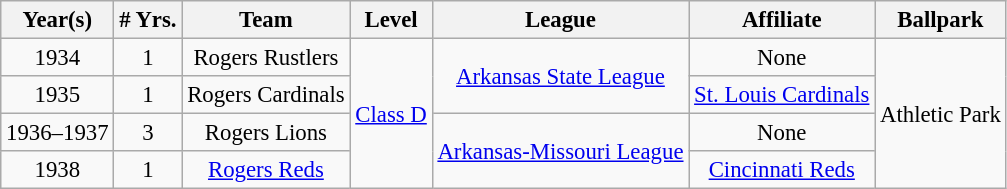<table class="wikitable" style="text-align:center; font-size: 95%;">
<tr>
<th>Year(s)</th>
<th># Yrs.</th>
<th>Team</th>
<th>Level</th>
<th>League</th>
<th>Affiliate</th>
<th>Ballpark</th>
</tr>
<tr>
<td>1934</td>
<td>1</td>
<td>Rogers Rustlers</td>
<td rowspan=4><a href='#'>Class D</a></td>
<td rowspan=2><a href='#'>Arkansas State League</a></td>
<td>None</td>
<td rowspan=4>Athletic Park</td>
</tr>
<tr>
<td>1935</td>
<td>1</td>
<td>Rogers Cardinals</td>
<td><a href='#'>St. Louis Cardinals</a></td>
</tr>
<tr>
<td>1936–1937</td>
<td>3</td>
<td>Rogers Lions</td>
<td rowspan=2><a href='#'>Arkansas-Missouri League</a></td>
<td>None</td>
</tr>
<tr>
<td>1938</td>
<td>1</td>
<td><a href='#'>Rogers Reds</a></td>
<td><a href='#'>Cincinnati Reds</a></td>
</tr>
</table>
